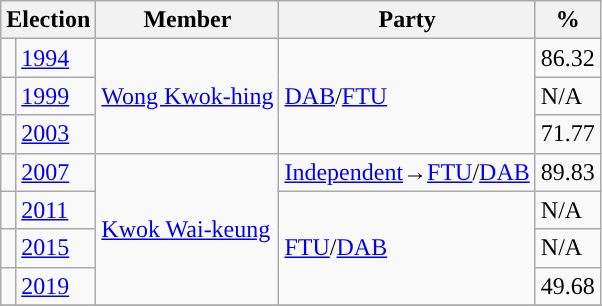<table class="wikitable">
<tr>
<th colspan="2">Election</th>
<th>Member</th>
<th>Party</th>
<th>%</th>
</tr>
<tr>
<td style="background-color: "></td>
<td><a href='#'>1994</a></td>
<td rowspan=3><a href='#'>Wong Kwok-hing</a></td>
<td rowspan=3><a href='#'>DAB</a>/<a href='#'>FTU</a></td>
<td>86.32</td>
</tr>
<tr>
<td style="background-color: "></td>
<td><a href='#'>1999</a></td>
<td>N/A</td>
</tr>
<tr>
<td style="background-color: "></td>
<td><a href='#'>2003</a></td>
<td>71.77</td>
</tr>
<tr>
<td style="background-color: "></td>
<td><a href='#'>2007</a></td>
<td rowspan=4><a href='#'>Kwok Wai-keung</a></td>
<td><a href='#'>Independent</a>→<a href='#'>FTU</a>/<a href='#'>DAB</a></td>
<td>89.83</td>
</tr>
<tr>
<td style="background-color: "></td>
<td><a href='#'>2011</a></td>
<td rowspan=3><a href='#'>FTU</a>/<a href='#'>DAB</a></td>
<td>N/A</td>
</tr>
<tr>
<td style="background-color: "></td>
<td><a href='#'>2015</a></td>
<td>N/A</td>
</tr>
<tr>
<td style="background-color: "></td>
<td><a href='#'>2019</a></td>
<td>49.68</td>
</tr>
<tr>
</tr>
</table>
